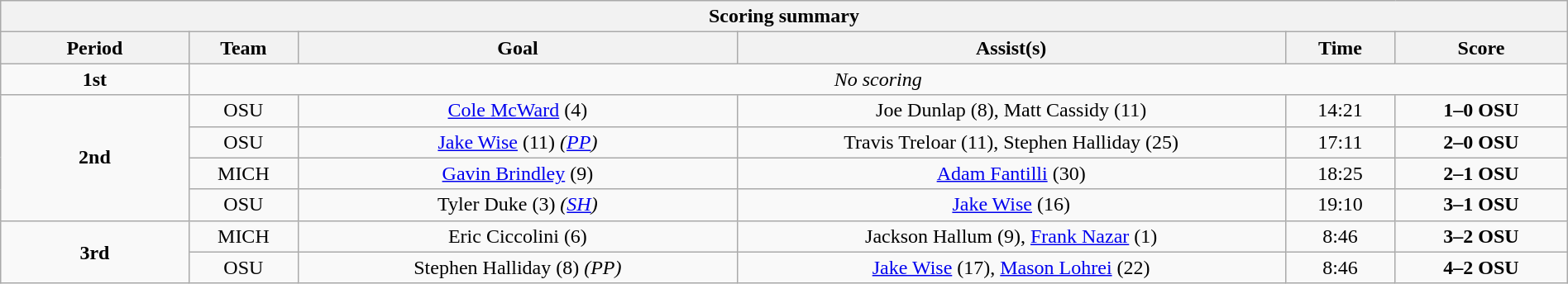<table style="width:100%;" class="wikitable">
<tr>
<th colspan=6>Scoring summary</th>
</tr>
<tr>
<th style="width:12%;">Period</th>
<th style="width:7%;">Team</th>
<th style="width:28%;">Goal</th>
<th style="width:35%;">Assist(s)</th>
<th style="width:7%;">Time</th>
<th style="width:11%;">Score</th>
</tr>
<tr>
<td align=center><strong>1st</strong></td>
<td colspan="5" align=center><em>No scoring</em></td>
</tr>
<tr>
<td align=center rowspan="4"><strong>2nd</strong></td>
<td align=center>OSU</td>
<td align=center><a href='#'>Cole McWard</a> (4)</td>
<td align=center>Joe Dunlap (8), Matt Cassidy (11)</td>
<td align=center>14:21</td>
<td align=center><strong>1–0 OSU</strong></td>
</tr>
<tr>
<td align=center>OSU</td>
<td align=center><a href='#'>Jake Wise</a> (11) <em>(<a href='#'>PP</a>)</em></td>
<td align=center>Travis Treloar (11), Stephen Halliday (25)</td>
<td align=center>17:11</td>
<td align=center><strong>2–0 OSU</strong></td>
</tr>
<tr>
<td align=center>MICH</td>
<td align=center><a href='#'>Gavin Brindley</a> (9)</td>
<td align=center><a href='#'>Adam Fantilli</a> (30)</td>
<td align=center>18:25</td>
<td align=center><strong>2–1 OSU</strong></td>
</tr>
<tr>
<td align=center>OSU</td>
<td align=center>Tyler Duke (3) <em>(<a href='#'>SH</a>)</em></td>
<td align=center><a href='#'>Jake Wise</a> (16)</td>
<td align=center>19:10</td>
<td align=center><strong>3–1 OSU</strong></td>
</tr>
<tr>
<td align=center rowspan="2"><strong>3rd</strong></td>
<td align=center>MICH</td>
<td align=center>Eric Ciccolini (6)</td>
<td align=center>Jackson Hallum (9), <a href='#'>Frank Nazar</a> (1)</td>
<td align=center>8:46</td>
<td align=center><strong>3–2 OSU</strong></td>
</tr>
<tr>
<td align=center>OSU</td>
<td align=center>Stephen Halliday (8) <em>(PP)</em></td>
<td align=center><a href='#'>Jake Wise</a> (17), <a href='#'>Mason Lohrei</a> (22)</td>
<td align=center>8:46</td>
<td align=center><strong>4–2 OSU</strong></td>
</tr>
</table>
